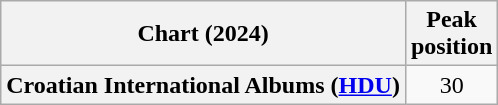<table class="wikitable sortable plainrowheaders" style="text-align:center">
<tr>
<th scope="col">Chart (2024)</th>
<th scope="col">Peak<br>position</th>
</tr>
<tr>
<th scope="row">Croatian International Albums (<a href='#'>HDU</a>)</th>
<td>30</td>
</tr>
</table>
